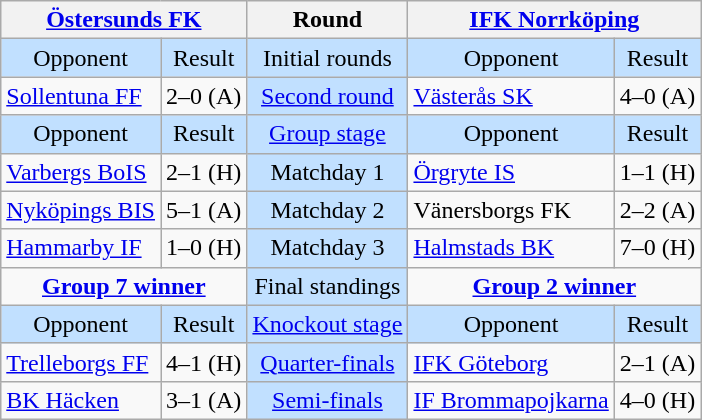<table class="wikitable" style="text-align: center;">
<tr>
<th colspan=2><a href='#'>Östersunds FK</a></th>
<th>Round</th>
<th colspan=2><a href='#'>IFK Norrköping</a></th>
</tr>
<tr style="background:#c1e0ff;">
<td>Opponent</td>
<td>Result</td>
<td>Initial rounds</td>
<td>Opponent</td>
<td>Result</td>
</tr>
<tr>
<td align=left><a href='#'>Sollentuna FF</a></td>
<td>2–0 (A)</td>
<td style="background:#c1e0ff;"><a href='#'>Second round</a></td>
<td align=left><a href='#'>Västerås SK</a></td>
<td>4–0 (A)</td>
</tr>
<tr style="background:#c1e0ff;">
<td>Opponent</td>
<td>Result</td>
<td><a href='#'>Group stage</a></td>
<td>Opponent</td>
<td>Result</td>
</tr>
<tr>
<td align=left><a href='#'>Varbergs BoIS</a></td>
<td>2–1 (H)</td>
<td style="background:#c1e0ff;">Matchday 1</td>
<td align=left><a href='#'>Örgryte IS</a></td>
<td>1–1 (H)</td>
</tr>
<tr>
<td align=left><a href='#'>Nyköpings BIS</a></td>
<td>5–1 (A)</td>
<td style="background:#c1e0ff;">Matchday 2</td>
<td align=left>Vänersborgs FK</td>
<td>2–2 (A)</td>
</tr>
<tr>
<td align=left><a href='#'>Hammarby IF</a></td>
<td>1–0 (H)</td>
<td style="background:#c1e0ff;">Matchday 3</td>
<td align=left><a href='#'>Halmstads BK</a></td>
<td>7–0 (H)</td>
</tr>
<tr>
<td colspan="2" style="text-align:center; vertical-align:top;"><strong><a href='#'>Group 7 winner</a></strong><br></td>
<td style="background:#c1e0ff">Final standings</td>
<td colspan="2" style="text-align:center; vertical-align:top;"><strong><a href='#'>Group 2 winner</a></strong><br></td>
</tr>
<tr style="background:#c1e0ff;">
<td>Opponent</td>
<td>Result</td>
<td><a href='#'>Knockout stage</a></td>
<td>Opponent</td>
<td>Result</td>
</tr>
<tr>
<td align=left><a href='#'>Trelleborgs FF</a></td>
<td>4–1 (H)</td>
<td style="background:#c1e0ff;"><a href='#'>Quarter-finals</a></td>
<td align=left><a href='#'>IFK Göteborg</a></td>
<td>2–1 (A)</td>
</tr>
<tr>
<td align=left><a href='#'>BK Häcken</a></td>
<td>3–1 (A)</td>
<td style="background:#c1e0ff;"><a href='#'>Semi-finals</a></td>
<td align=left><a href='#'>IF Brommapojkarna</a></td>
<td>4–0 (H)</td>
</tr>
</table>
